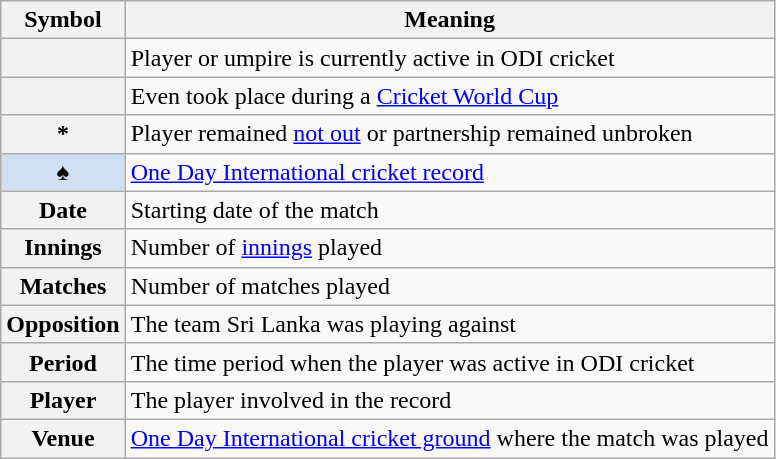<table class="wikitable plainrowheaders">
<tr>
<th scope=col>Symbol</th>
<th scope=col>Meaning</th>
</tr>
<tr>
<th scope=row></th>
<td>Player or umpire is currently active in ODI cricket</td>
</tr>
<tr>
<th scope=row></th>
<td>Even took place during a <a href='#'>Cricket World Cup</a></td>
</tr>
<tr>
<th scope=row>*</th>
<td>Player remained <a href='#'>not out</a> or partnership remained unbroken</td>
</tr>
<tr>
<th scope=row style=background:#cee0f2;>♠</th>
<td><a href='#'>One Day International cricket record</a></td>
</tr>
<tr>
<th scope=row>Date</th>
<td>Starting date of the match</td>
</tr>
<tr>
<th scope=row>Innings</th>
<td>Number of <a href='#'>innings</a> played</td>
</tr>
<tr>
<th scope=row>Matches</th>
<td>Number of matches played</td>
</tr>
<tr>
<th scope=row>Opposition</th>
<td>The team Sri Lanka was playing against</td>
</tr>
<tr>
<th scope=row>Period</th>
<td>The time period when the player was active in ODI cricket</td>
</tr>
<tr>
<th scope=row>Player</th>
<td>The player involved in the record</td>
</tr>
<tr>
<th scope=row>Venue</th>
<td><a href='#'>One Day International cricket ground</a> where the match was played</td>
</tr>
</table>
